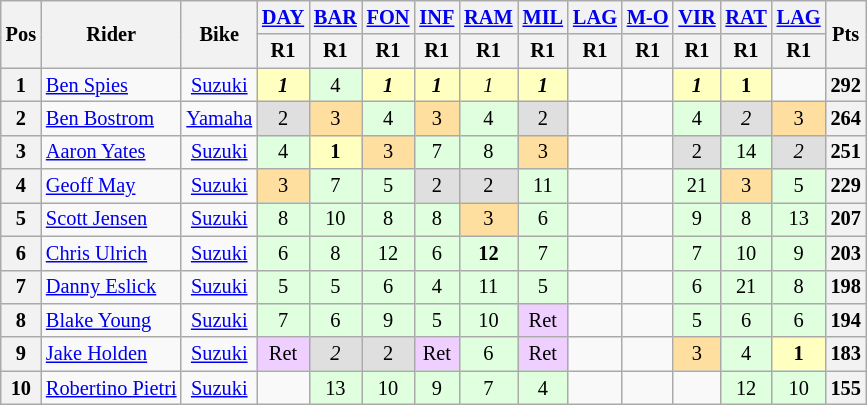<table class="wikitable" style="font-size: 85%; text-align: center">
<tr valign="top">
<th valign="middle" rowspan=2>Pos</th>
<th valign="middle" rowspan=2>Rider</th>
<th valign="middle" rowspan=2>Bike</th>
<th><a href='#'>DAY</a><br></th>
<th><a href='#'>BAR</a><br></th>
<th><a href='#'>FON</a><br></th>
<th><a href='#'>INF</a><br></th>
<th><a href='#'>RAM</a><br></th>
<th><a href='#'>MIL</a><br></th>
<th><a href='#'>LAG</a><br></th>
<th><a href='#'>M-O</a><br></th>
<th><a href='#'>VIR</a><br></th>
<th><a href='#'>RAT</a><br></th>
<th><a href='#'>LAG</a><br></th>
<th valign="middle" rowspan=2>Pts</th>
</tr>
<tr>
<th>R1</th>
<th>R1</th>
<th>R1</th>
<th>R1</th>
<th>R1</th>
<th>R1</th>
<th>R1</th>
<th>R1</th>
<th>R1</th>
<th>R1</th>
<th>R1</th>
</tr>
<tr>
<th>1</th>
<td align="left"> <a href='#'>Ben Spies</a></td>
<td><a href='#'>Suzuki</a></td>
<td style="background:#ffffbf;"><strong><em>1</em></strong></td>
<td style="background:#dfffdf;">4</td>
<td style="background:#ffffbf;"><strong><em>1</em></strong></td>
<td style="background:#ffffbf;"><strong><em>1</em></strong></td>
<td style="background:#ffffbf;"><em>1</em></td>
<td style="background:#ffffbf;"><strong><em>1</em></strong></td>
<td></td>
<td></td>
<td style="background:#ffffbf;"><strong><em>1</em></strong></td>
<td style="background:#ffffbf;"><strong>1</strong></td>
<td></td>
<th>292</th>
</tr>
<tr>
<th>2</th>
<td align="left"> <a href='#'>Ben Bostrom</a></td>
<td><a href='#'>Yamaha</a></td>
<td style="background:#dfdfdf;">2</td>
<td style="background:#ffdf9f;">3</td>
<td style="background:#dfffdf;">4</td>
<td style="background:#ffdf9f;">3</td>
<td style="background:#dfffdf;">4</td>
<td style="background:#dfdfdf;">2</td>
<td></td>
<td></td>
<td style="background:#dfffdf;">4</td>
<td style="background:#dfdfdf;"><em>2</em></td>
<td style="background:#ffdf9f;">3</td>
<th>264</th>
</tr>
<tr>
<th>3</th>
<td align="left"> <a href='#'>Aaron Yates</a></td>
<td><a href='#'>Suzuki</a></td>
<td style="background:#dfffdf;">4</td>
<td style="background:#ffffbf;"><strong>1</strong></td>
<td style="background:#ffdf9f;">3</td>
<td style="background:#dfffdf;">7</td>
<td style="background:#dfffdf;">8</td>
<td style="background:#ffdf9f;">3</td>
<td></td>
<td></td>
<td style="background:#dfdfdf;">2</td>
<td style="background:#dfffdf;">14</td>
<td style="background:#dfdfdf;"><em>2</em></td>
<th>251</th>
</tr>
<tr>
<th>4</th>
<td align="left"> <a href='#'>Geoff May</a></td>
<td><a href='#'>Suzuki</a></td>
<td style="background:#ffdf9f;">3</td>
<td style="background:#dfffdf;">7</td>
<td style="background:#dfffdf;">5</td>
<td style="background:#dfdfdf;">2</td>
<td style="background:#dfdfdf;">2</td>
<td style="background:#dfffdf;">11</td>
<td></td>
<td></td>
<td style="background:#dfffdf;">21</td>
<td style="background:#ffdf9f;">3</td>
<td style="background:#dfffdf;">5</td>
<th>229</th>
</tr>
<tr>
<th>5</th>
<td align="left"> <a href='#'>Scott Jensen</a></td>
<td><a href='#'>Suzuki</a></td>
<td style="background:#dfffdf;">8</td>
<td style="background:#dfffdf;">10</td>
<td style="background:#dfffdf;">8</td>
<td style="background:#dfffdf;">8</td>
<td style="background:#ffdf9f;">3</td>
<td style="background:#dfffdf;">6</td>
<td></td>
<td></td>
<td style="background:#dfffdf;">9</td>
<td style="background:#dfffdf;">8</td>
<td style="background:#dfffdf;">13</td>
<th>207</th>
</tr>
<tr>
<th>6</th>
<td align="left"> <a href='#'>Chris Ulrich</a></td>
<td><a href='#'>Suzuki</a></td>
<td style="background:#dfffdf;">6</td>
<td style="background:#dfffdf;">8</td>
<td style="background:#dfffdf;">12</td>
<td style="background:#dfffdf;">6</td>
<td style="background:#dfffdf;"><strong>12</strong></td>
<td style="background:#dfffdf;">7</td>
<td></td>
<td></td>
<td style="background:#dfffdf;">7</td>
<td style="background:#dfffdf;">10</td>
<td style="background:#dfffdf;">9</td>
<th>203</th>
</tr>
<tr>
<th>7</th>
<td align="left"> <a href='#'>Danny Eslick</a></td>
<td><a href='#'>Suzuki</a></td>
<td style="background:#dfffdf;">5</td>
<td style="background:#dfffdf;">5</td>
<td style="background:#dfffdf;">6</td>
<td style="background:#dfffdf;">4</td>
<td style="background:#dfffdf;">11</td>
<td style="background:#dfffdf;">5</td>
<td></td>
<td></td>
<td style="background:#dfffdf;">6</td>
<td style="background:#dfffdf;">21</td>
<td style="background:#dfffdf;">8</td>
<th>198</th>
</tr>
<tr>
<th>8</th>
<td align="left"> <a href='#'>Blake Young</a></td>
<td><a href='#'>Suzuki</a></td>
<td style="background:#dfffdf;">7</td>
<td style="background:#dfffdf;">6</td>
<td style="background:#dfffdf;">9</td>
<td style="background:#dfffdf;">5</td>
<td style="background:#dfffdf;">10</td>
<td style="background:#efcfff;">Ret</td>
<td></td>
<td></td>
<td style="background:#dfffdf;">5</td>
<td style="background:#dfffdf;">6</td>
<td style="background:#dfffdf;">6</td>
<th>194</th>
</tr>
<tr>
<th>9</th>
<td align="left"> <a href='#'>Jake Holden</a></td>
<td><a href='#'>Suzuki</a></td>
<td style="background:#efcfff;">Ret</td>
<td style="background:#dfdfdf;"><em>2</em></td>
<td style="background:#dfdfdf;">2</td>
<td style="background:#efcfff;">Ret</td>
<td style="background:#dfffdf;">6</td>
<td style="background:#efcfff;">Ret</td>
<td></td>
<td></td>
<td style="background:#ffdf9f;">3</td>
<td style="background:#dfffdf;">4</td>
<td style="background:#ffffbf;"><strong>1</strong></td>
<th>183</th>
</tr>
<tr>
<th>10</th>
<td align="left"> <a href='#'>Robertino Pietri</a></td>
<td><a href='#'>Suzuki</a></td>
<td></td>
<td style="background:#dfffdf;">13</td>
<td style="background:#dfffdf;">10</td>
<td style="background:#dfffdf;">9</td>
<td style="background:#dfffdf;">7</td>
<td style="background:#dfffdf;">4</td>
<td></td>
<td></td>
<td></td>
<td style="background:#dfffdf;">12</td>
<td style="background:#dfffdf;">10</td>
<th>155</th>
</tr>
</table>
